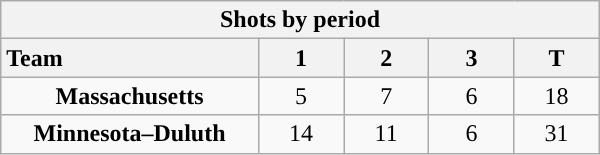<table class="wikitable" style="width:25em; text-align:right;">
<tr>
<th colspan=5>Shots by period</th>
</tr>
<tr>
<th style="width:10em; text-align:left;">Team</th>
<th style="width:3em;">1</th>
<th style="width:3em;">2</th>
<th style="width:3em;">3</th>
<th style="width:3em;">T</th>
</tr>
<tr>
<td align=center><strong>Massachusetts</strong></td>
<td align=center>5</td>
<td align=center>7</td>
<td align=center>6</td>
<td align=center>18</td>
</tr>
<tr>
<td align=center><strong>Minnesota–Duluth </strong></td>
<td align=center>14</td>
<td align=center>11</td>
<td align=center>6</td>
<td align=center>31</td>
</tr>
</table>
